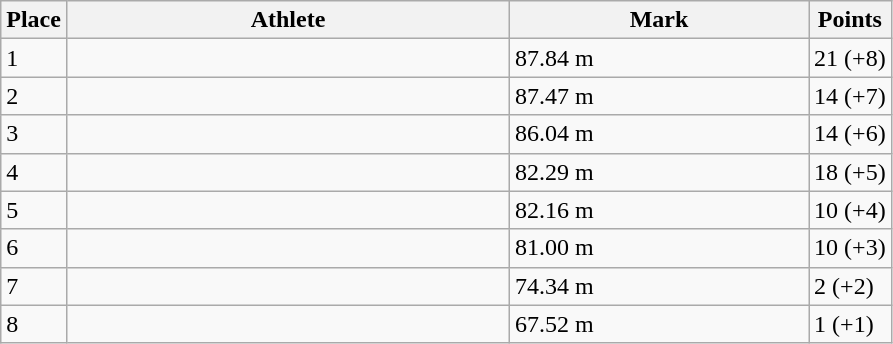<table class="wikitable sortable">
<tr>
<th>Place</th>
<th style="width:18em">Athlete</th>
<th style="width:12em">Mark</th>
<th>Points</th>
</tr>
<tr>
<td>1</td>
<td></td>
<td>87.84 m</td>
<td>21 (+8)</td>
</tr>
<tr>
<td>2</td>
<td></td>
<td>87.47 m</td>
<td>14 (+7)</td>
</tr>
<tr>
<td>3</td>
<td></td>
<td>86.04 m</td>
<td>14 (+6)</td>
</tr>
<tr>
<td>4</td>
<td></td>
<td>82.29 m</td>
<td>18 (+5)</td>
</tr>
<tr>
<td>5</td>
<td></td>
<td>82.16 m</td>
<td>10 (+4)</td>
</tr>
<tr>
<td>6</td>
<td></td>
<td>81.00 m</td>
<td>10 (+3)</td>
</tr>
<tr>
<td>7</td>
<td></td>
<td>74.34 m</td>
<td>2 (+2)</td>
</tr>
<tr>
<td>8</td>
<td></td>
<td>67.52 m</td>
<td>1 (+1)</td>
</tr>
</table>
